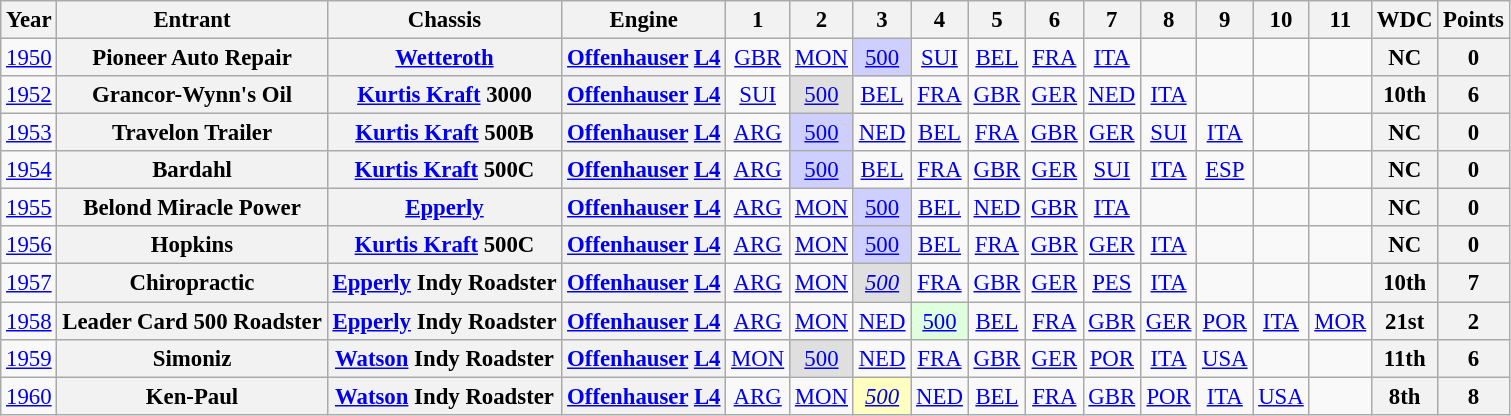<table class="wikitable" style="text-align:center; font-size:95%">
<tr>
<th>Year</th>
<th>Entrant</th>
<th>Chassis</th>
<th>Engine</th>
<th>1</th>
<th>2</th>
<th>3</th>
<th>4</th>
<th>5</th>
<th>6</th>
<th>7</th>
<th>8</th>
<th>9</th>
<th>10</th>
<th>11</th>
<th>WDC</th>
<th>Points</th>
</tr>
<tr>
<td><a href='#'>1950</a></td>
<th>Pioneer Auto Repair</th>
<th><a href='#'>Wetteroth</a></th>
<th><a href='#'>Offenhauser</a> <a href='#'>L4</a></th>
<td><a href='#'>GBR</a></td>
<td><a href='#'>MON</a></td>
<td style="background:#CFCFFF;"><a href='#'>500</a><br></td>
<td><a href='#'>SUI</a></td>
<td><a href='#'>BEL</a></td>
<td><a href='#'>FRA</a></td>
<td><a href='#'>ITA</a></td>
<td></td>
<td></td>
<td></td>
<td></td>
<th>NC</th>
<th>0</th>
</tr>
<tr>
<td><a href='#'>1952</a></td>
<th>Grancor-Wynn's Oil</th>
<th><a href='#'>Kurtis Kraft</a> 3000</th>
<th><a href='#'>Offenhauser</a> <a href='#'>L4</a></th>
<td><a href='#'>SUI</a></td>
<td style="background:#DFDFDF;"><a href='#'>500</a><br></td>
<td><a href='#'>BEL</a></td>
<td><a href='#'>FRA</a></td>
<td><a href='#'>GBR</a></td>
<td><a href='#'>GER</a></td>
<td><a href='#'>NED</a></td>
<td><a href='#'>ITA</a></td>
<td></td>
<td></td>
<td></td>
<th>10th</th>
<th>6</th>
</tr>
<tr>
<td><a href='#'>1953</a></td>
<th>Travelon Trailer</th>
<th><a href='#'>Kurtis Kraft</a> 500B</th>
<th><a href='#'>Offenhauser</a> <a href='#'>L4</a></th>
<td><a href='#'>ARG</a></td>
<td style="background:#CFCFFF;"><a href='#'>500</a><br></td>
<td><a href='#'>NED</a></td>
<td><a href='#'>BEL</a></td>
<td><a href='#'>FRA</a></td>
<td><a href='#'>GBR</a></td>
<td><a href='#'>GER</a></td>
<td><a href='#'>SUI</a></td>
<td><a href='#'>ITA</a></td>
<td></td>
<td></td>
<th>NC</th>
<th>0</th>
</tr>
<tr>
<td><a href='#'>1954</a></td>
<th>Bardahl</th>
<th><a href='#'>Kurtis Kraft</a> 500C</th>
<th><a href='#'>Offenhauser</a> <a href='#'>L4</a></th>
<td><a href='#'>ARG</a></td>
<td style="background:#CFCFFF;"><a href='#'>500</a><br></td>
<td><a href='#'>BEL</a></td>
<td><a href='#'>FRA</a></td>
<td><a href='#'>GBR</a></td>
<td><a href='#'>GER</a></td>
<td><a href='#'>SUI</a></td>
<td><a href='#'>ITA</a></td>
<td><a href='#'>ESP</a></td>
<td></td>
<td></td>
<th>NC</th>
<th>0</th>
</tr>
<tr>
<td><a href='#'>1955</a></td>
<th>Belond Miracle Power</th>
<th><a href='#'>Epperly</a></th>
<th><a href='#'>Offenhauser</a> <a href='#'>L4</a></th>
<td><a href='#'>ARG</a></td>
<td><a href='#'>MON</a></td>
<td style="background:#CFCFFF;"><a href='#'>500</a><br></td>
<td><a href='#'>BEL</a></td>
<td><a href='#'>NED</a></td>
<td><a href='#'>GBR</a></td>
<td><a href='#'>ITA</a></td>
<td></td>
<td></td>
<td></td>
<td></td>
<th>NC</th>
<th>0</th>
</tr>
<tr>
<td><a href='#'>1956</a></td>
<th>Hopkins</th>
<th><a href='#'>Kurtis Kraft</a> 500C</th>
<th><a href='#'>Offenhauser</a> <a href='#'>L4</a></th>
<td><a href='#'>ARG</a></td>
<td><a href='#'>MON</a></td>
<td style="background:#CFCFFF;"><a href='#'>500</a><br></td>
<td><a href='#'>BEL</a></td>
<td><a href='#'>FRA</a></td>
<td><a href='#'>GBR</a></td>
<td><a href='#'>GER</a></td>
<td><a href='#'>ITA</a></td>
<td></td>
<td></td>
<td></td>
<th>NC</th>
<th>0</th>
</tr>
<tr>
<td><a href='#'>1957</a></td>
<th>Chiropractic</th>
<th><a href='#'>Epperly</a> Indy Roadster</th>
<th><a href='#'>Offenhauser</a> <a href='#'>L4</a></th>
<td><a href='#'>ARG</a></td>
<td><a href='#'>MON</a></td>
<td style="background:#DFDFDF;"><em><a href='#'>500</a></em><br></td>
<td><a href='#'>FRA</a></td>
<td><a href='#'>GBR</a></td>
<td><a href='#'>GER</a></td>
<td><a href='#'>PES</a></td>
<td><a href='#'>ITA</a></td>
<td></td>
<td></td>
<td></td>
<th>10th</th>
<th>7</th>
</tr>
<tr>
<td><a href='#'>1958</a></td>
<th>Leader Card 500 Roadster</th>
<th><a href='#'>Epperly</a> Indy Roadster</th>
<th><a href='#'>Offenhauser</a> <a href='#'>L4</a></th>
<td><a href='#'>ARG</a></td>
<td><a href='#'>MON</a></td>
<td><a href='#'>NED</a></td>
<td style="background:#dfffdf;"><a href='#'>500</a><br></td>
<td><a href='#'>BEL</a></td>
<td><a href='#'>FRA</a></td>
<td><a href='#'>GBR</a></td>
<td><a href='#'>GER</a></td>
<td><a href='#'>POR</a></td>
<td><a href='#'>ITA</a></td>
<td><a href='#'>MOR</a></td>
<th>21st</th>
<th>2</th>
</tr>
<tr>
<td><a href='#'>1959</a></td>
<th>Simoniz</th>
<th><a href='#'>Watson</a> Indy Roadster</th>
<th><a href='#'>Offenhauser</a> <a href='#'>L4</a></th>
<td><a href='#'>MON</a></td>
<td style="background:#DFDFDF;"><a href='#'>500</a><br></td>
<td><a href='#'>NED</a></td>
<td><a href='#'>FRA</a></td>
<td><a href='#'>GBR</a></td>
<td><a href='#'>GER</a></td>
<td><a href='#'>POR</a></td>
<td><a href='#'>ITA</a></td>
<td><a href='#'>USA</a></td>
<td></td>
<td></td>
<th>11th</th>
<th>6</th>
</tr>
<tr>
<td><a href='#'>1960</a></td>
<th>Ken-Paul</th>
<th><a href='#'>Watson</a> Indy Roadster</th>
<th><a href='#'>Offenhauser</a> <a href='#'>L4</a></th>
<td><a href='#'>ARG</a></td>
<td><a href='#'>MON</a></td>
<td style="background:#FFFFBF;"><em><a href='#'>500</a></em><br></td>
<td><a href='#'>NED</a></td>
<td><a href='#'>BEL</a></td>
<td><a href='#'>FRA</a></td>
<td><a href='#'>GBR</a></td>
<td><a href='#'>POR</a></td>
<td><a href='#'>ITA</a></td>
<td><a href='#'>USA</a></td>
<td></td>
<th>8th</th>
<th>8</th>
</tr>
</table>
